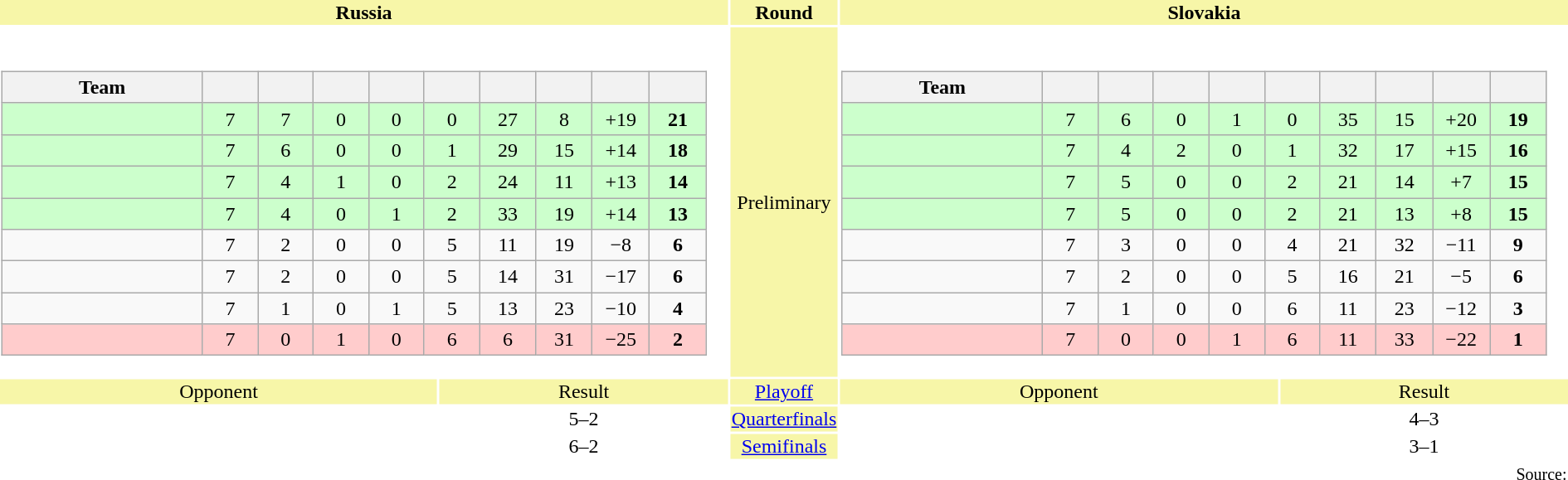<table width="100%" style="text-align:center">
<tr valign=top bgcolor=#F7F6A8>
<th colspan=2 style="width:1*">Russia</th>
<th>Round</th>
<th colspan=2 style="width:1*">Slovakia</th>
</tr>
<tr>
<td colspan="2" align=center><br><table class="wikitable" style="text-align:center;">
<tr>
<th width=165>Team</th>
<th width=40></th>
<th width=40></th>
<th width=40></th>
<th width=40></th>
<th width=40></th>
<th width=40></th>
<th width=40></th>
<th width=40></th>
<th width=40></th>
</tr>
<tr style="background:#cfc;">
<td style="text-align:left;"><strong></strong></td>
<td>7</td>
<td>7</td>
<td>0</td>
<td>0</td>
<td>0</td>
<td>27</td>
<td>8</td>
<td>+19</td>
<td><strong>21</strong></td>
</tr>
<tr style="background:#cfc;">
<td style="text-align:left;"></td>
<td>7</td>
<td>6</td>
<td>0</td>
<td>0</td>
<td>1</td>
<td>29</td>
<td>15</td>
<td>+14</td>
<td><strong>18</strong></td>
</tr>
<tr style="background:#cfc;">
<td style="text-align:left;"></td>
<td>7</td>
<td>4</td>
<td>1</td>
<td>0</td>
<td>2</td>
<td>24</td>
<td>11</td>
<td>+13</td>
<td><strong>14</strong></td>
</tr>
<tr style="background:#cfc;">
<td style="text-align:left;"></td>
<td>7</td>
<td>4</td>
<td>0</td>
<td>1</td>
<td>2</td>
<td>33</td>
<td>19</td>
<td>+14</td>
<td><strong>13</strong></td>
</tr>
<tr>
<td style="text-align:left;"></td>
<td>7</td>
<td>2</td>
<td>0</td>
<td>0</td>
<td>5</td>
<td>11</td>
<td>19</td>
<td>−8</td>
<td><strong>6</strong></td>
</tr>
<tr>
<td style="text-align:left;"></td>
<td>7</td>
<td>2</td>
<td>0</td>
<td>0</td>
<td>5</td>
<td>14</td>
<td>31</td>
<td>−17</td>
<td><strong>6</strong></td>
</tr>
<tr>
<td style="text-align:left;"></td>
<td>7</td>
<td>1</td>
<td>0</td>
<td>1</td>
<td>5</td>
<td>13</td>
<td>23</td>
<td>−10</td>
<td><strong>4</strong></td>
</tr>
<tr style="background:#fcc;">
<td style="text-align:left;"></td>
<td>7</td>
<td>0</td>
<td>1</td>
<td>0</td>
<td>6</td>
<td>6</td>
<td>31</td>
<td>−25</td>
<td><strong>2</strong></td>
</tr>
</table>
</td>
<td bgcolor=#F7F6A8>Preliminary</td>
<td colspan=2 align=center><br><table class="wikitable" style="text-align:center;">
<tr>
<th width=165>Team</th>
<th width=40></th>
<th width=40></th>
<th width=40></th>
<th width=40></th>
<th width=40></th>
<th width=40></th>
<th width=40></th>
<th width=40></th>
<th width=40></th>
</tr>
<tr style="background:#cfc;">
<td style="text-align:left;"></td>
<td>7</td>
<td>6</td>
<td>0</td>
<td>1</td>
<td>0</td>
<td>35</td>
<td>15</td>
<td>+20</td>
<td><strong>19</strong></td>
</tr>
<tr style="background:#cfc;">
<td style="text-align:left;"></td>
<td>7</td>
<td>4</td>
<td>2</td>
<td>0</td>
<td>1</td>
<td>32</td>
<td>17</td>
<td>+15</td>
<td><strong>16</strong></td>
</tr>
<tr style="background:#cfc;">
<td style="text-align:left;"></td>
<td>7</td>
<td>5</td>
<td>0</td>
<td>0</td>
<td>2</td>
<td>21</td>
<td>14</td>
<td>+7</td>
<td><strong>15</strong></td>
</tr>
<tr style="background:#cfc;">
<td style="text-align:left;"><strong></strong></td>
<td>7</td>
<td>5</td>
<td>0</td>
<td>0</td>
<td>2</td>
<td>21</td>
<td>13</td>
<td>+8</td>
<td><strong>15</strong></td>
</tr>
<tr>
<td style="text-align:left;"></td>
<td>7</td>
<td>3</td>
<td>0</td>
<td>0</td>
<td>4</td>
<td>21</td>
<td>32</td>
<td>−11</td>
<td><strong>9</strong></td>
</tr>
<tr>
<td style="text-align:left;"></td>
<td>7</td>
<td>2</td>
<td>0</td>
<td>0</td>
<td>5</td>
<td>16</td>
<td>21</td>
<td>−5</td>
<td><strong>6</strong></td>
</tr>
<tr>
<td style="text-align:left;"></td>
<td>7</td>
<td>1</td>
<td>0</td>
<td>0</td>
<td>6</td>
<td>11</td>
<td>23</td>
<td>−12</td>
<td><strong>3</strong></td>
</tr>
<tr style="background:#fcc;">
<td style="text-align:left;"></td>
<td>7</td>
<td>0</td>
<td>0</td>
<td>1</td>
<td>6</td>
<td>11</td>
<td>33</td>
<td>−22</td>
<td><strong>1</strong></td>
</tr>
</table>
</td>
</tr>
<tr valign=top bgcolor=#F7F6A8>
<td>Opponent</td>
<td>Result</td>
<td bgcolor=#F7F6A8><a href='#'>Playoff</a></td>
<td>Opponent</td>
<td>Result</td>
</tr>
<tr>
<td align=left></td>
<td>5–2</td>
<td bgcolor=#F7F6A8><a href='#'>Quarterfinals</a></td>
<td align=left></td>
<td>4–3</td>
</tr>
<tr>
<td align=left></td>
<td>6–2</td>
<td bgcolor=#F7F6A8><a href='#'>Semifinals</a></td>
<td align=left></td>
<td>3–1</td>
</tr>
<tr>
<td colspan=5 align=right><small>Source:</small></td>
</tr>
</table>
